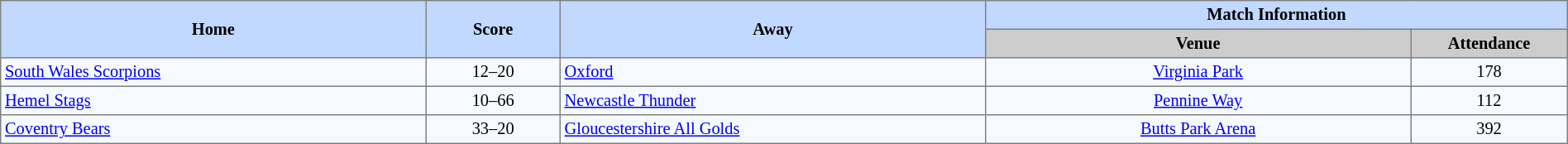<table border=1 style="border-collapse:collapse; font-size:85%; text-align:center;" cellpadding=3 cellspacing=0 width=100%>
<tr bgcolor=#C1D8FF>
<th rowspan=2 width=19%>Home</th>
<th rowspan=2 width=6%>Score</th>
<th rowspan=2 width=19%>Away</th>
<th colspan=2>Match Information</th>
</tr>
<tr bgcolor=#CCCCCC>
<th width=19%>Venue</th>
<th width=7%>Attendance</th>
</tr>
<tr bgcolor=#F5FAFF>
<td align=left> <a href='#'>South Wales Scorpions</a></td>
<td>12–20</td>
<td align=left> <a href='#'>Oxford</a></td>
<td><a href='#'>Virginia Park</a></td>
<td>178</td>
</tr>
<tr bgcolor=#F5FAFF>
<td align=left> <a href='#'>Hemel Stags</a></td>
<td>10–66</td>
<td align=left> <a href='#'>Newcastle Thunder</a></td>
<td><a href='#'>Pennine Way</a></td>
<td>112</td>
</tr>
<tr bgcolor=#F5FAFF>
<td align=left> <a href='#'>Coventry Bears</a></td>
<td>33–20</td>
<td align=left> <a href='#'>Gloucestershire All Golds</a></td>
<td><a href='#'>Butts Park Arena</a></td>
<td>392</td>
</tr>
</table>
